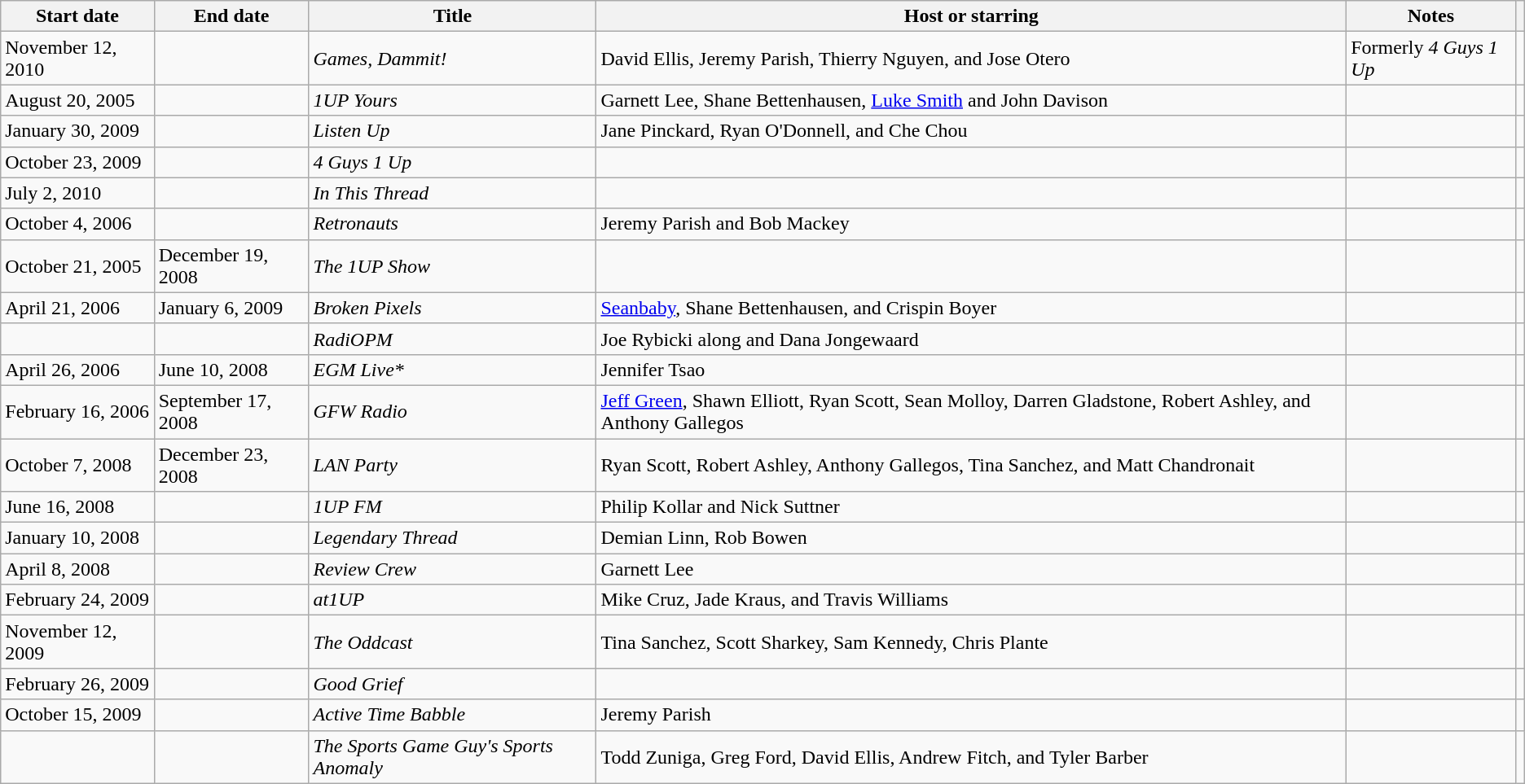<table class="wikitable sortable plainrowheaders">
<tr>
<th>Start date</th>
<th>End date</th>
<th scope="col">Title</th>
<th scope="col">Host or starring</th>
<th>Notes</th>
<th scope="col" class="unsortable"></th>
</tr>
<tr>
<td>November 12, 2010</td>
<td></td>
<td><em>Games, Dammit!</em></td>
<td>David Ellis, Jeremy Parish, Thierry Nguyen, and Jose Otero</td>
<td>Formerly <em>4 Guys 1 Up</em></td>
<td></td>
</tr>
<tr>
<td>August 20, 2005</td>
<td></td>
<td><em>1UP Yours</em></td>
<td>Garnett Lee, Shane Bettenhausen, <a href='#'>Luke Smith</a> and John Davison</td>
<td></td>
<td></td>
</tr>
<tr>
<td>January 30, 2009</td>
<td></td>
<td><em>Listen Up</em></td>
<td>Jane Pinckard, Ryan O'Donnell, and Che Chou</td>
<td></td>
<td></td>
</tr>
<tr>
<td>October 23, 2009</td>
<td></td>
<td><em>4 Guys 1 Up</em></td>
<td></td>
<td></td>
<td></td>
</tr>
<tr>
<td>July 2, 2010</td>
<td></td>
<td><em>In This Thread</em></td>
<td></td>
<td></td>
<td></td>
</tr>
<tr>
<td>October 4, 2006</td>
<td></td>
<td><em>Retronauts</em></td>
<td>Jeremy Parish and Bob Mackey</td>
<td></td>
<td></td>
</tr>
<tr>
<td>October 21, 2005</td>
<td>December 19, 2008</td>
<td><em>The 1UP Show</em></td>
<td></td>
<td></td>
<td></td>
</tr>
<tr>
<td>April 21, 2006</td>
<td>January 6, 2009</td>
<td><em>Broken Pixels</em></td>
<td><a href='#'>Seanbaby</a>, Shane Bettenhausen, and Crispin Boyer</td>
<td></td>
<td></td>
</tr>
<tr>
<td></td>
<td></td>
<td><em>RadiOPM</em></td>
<td>Joe Rybicki along and Dana Jongewaard</td>
<td></td>
<td></td>
</tr>
<tr>
<td>April 26, 2006</td>
<td>June 10, 2008</td>
<td><em>EGM Live*</em></td>
<td>Jennifer Tsao</td>
<td></td>
<td></td>
</tr>
<tr>
<td>February 16, 2006</td>
<td>September 17, 2008</td>
<td><em>GFW Radio</em></td>
<td><a href='#'>Jeff Green</a>, Shawn Elliott, Ryan Scott, Sean Molloy, Darren Gladstone, Robert Ashley, and Anthony Gallegos</td>
<td></td>
<td></td>
</tr>
<tr>
<td>October 7, 2008</td>
<td>December 23, 2008</td>
<td><em>LAN Party</em></td>
<td>Ryan Scott, Robert Ashley, Anthony Gallegos, Tina Sanchez, and Matt Chandronait</td>
<td></td>
<td></td>
</tr>
<tr>
<td>June 16, 2008</td>
<td></td>
<td><em>1UP FM</em></td>
<td>Philip Kollar and Nick Suttner</td>
<td></td>
<td></td>
</tr>
<tr>
<td>January 10, 2008</td>
<td></td>
<td><em>Legendary Thread</em></td>
<td>Demian Linn, Rob Bowen</td>
<td></td>
<td></td>
</tr>
<tr>
<td>April 8, 2008</td>
<td></td>
<td><em>Review Crew</em></td>
<td>Garnett Lee</td>
<td></td>
<td></td>
</tr>
<tr>
<td>February 24, 2009</td>
<td></td>
<td><em>at1UP</em></td>
<td>Mike Cruz, Jade Kraus, and Travis Williams</td>
<td></td>
<td></td>
</tr>
<tr>
<td>November 12, 2009</td>
<td></td>
<td><em>The Oddcast</em></td>
<td>Tina Sanchez, Scott Sharkey, Sam Kennedy, Chris Plante</td>
<td></td>
<td></td>
</tr>
<tr>
<td>February 26, 2009</td>
<td></td>
<td><em>Good Grief</em></td>
<td></td>
<td></td>
<td></td>
</tr>
<tr>
<td>October 15, 2009</td>
<td></td>
<td><em>Active Time Babble</em></td>
<td>Jeremy Parish</td>
<td></td>
<td></td>
</tr>
<tr>
<td></td>
<td></td>
<td><em>The Sports Game Guy's Sports Anomaly</em></td>
<td>Todd Zuniga, Greg Ford, David Ellis, Andrew Fitch, and Tyler Barber</td>
<td></td>
<td></td>
</tr>
</table>
